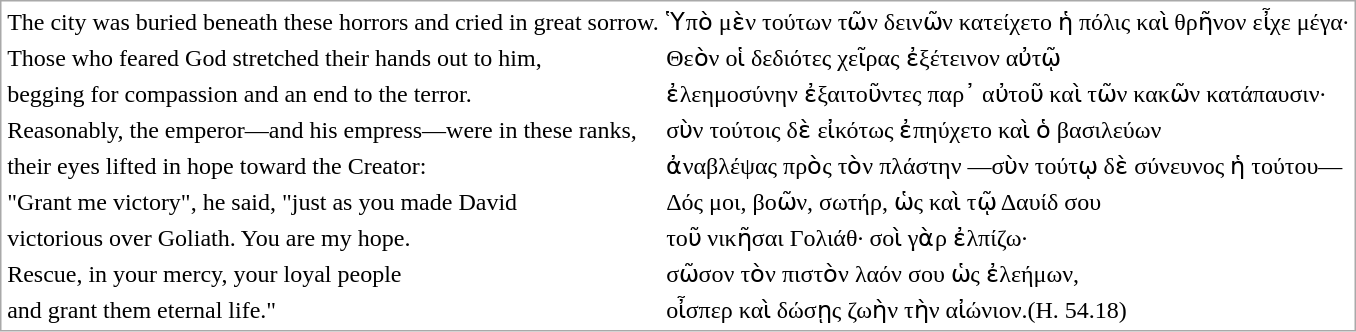<table style="border-spacing: 3px; border: 1px solid darkgray; margin: 1em auto 1em auto;">
<tr border="0">
<td>The city was buried beneath these horrors and cried in great sorrow.</td>
<td>Ὑπὸ μὲν τούτων τῶν δεινῶν κατείχετο ἡ πόλις καὶ θρῆνον εἶχε μέγα·</td>
</tr>
<tr>
<td>Those who feared God stretched their hands out to him,</td>
<td>Θεὸν οἱ δεδιότες χεῖρας ἐξέτεινον αὐτῷ</td>
</tr>
<tr>
<td>begging for compassion and an end to the terror.</td>
<td>ἐλεημοσύνην ἐξαιτοῦντες παρ᾽ αὐτοῦ καὶ τῶν κακῶν κατάπαυσιν·</td>
</tr>
<tr>
<td>Reasonably, the emperor—and his empress—were in these ranks,</td>
<td>σὺν τούτοις δὲ εἰκότως ἐπηύχετο καὶ ὁ βασιλεύων</td>
</tr>
<tr>
<td>their eyes lifted in hope toward the Creator:</td>
<td>ἀναβλέψας πρὸς τὸν πλάστην —σὺν τούτῳ δὲ σύνευνος ἡ τούτου—</td>
</tr>
<tr>
<td>"Grant me victory", he said, "just as you made David</td>
<td>Δός μοι, βοῶν, σωτήρ, ὡς καὶ τῷ Δαυίδ σου</td>
</tr>
<tr>
<td>victorious over Goliath. You are my hope.</td>
<td>τοῦ νικῆσαι Γολιάθ· σοὶ γὰρ ἐλπίζω·</td>
</tr>
<tr>
<td>Rescue, in your mercy, your loyal people</td>
<td>σῶσον τὸν πιστὸν λαόν σου ὡς ἐλεήμων,</td>
</tr>
<tr>
<td>and grant them eternal life."</td>
<td>οἶσπερ καὶ δώσῃς ζωὴν τὴν αἰώνιον.(H. 54.18)</td>
</tr>
</table>
